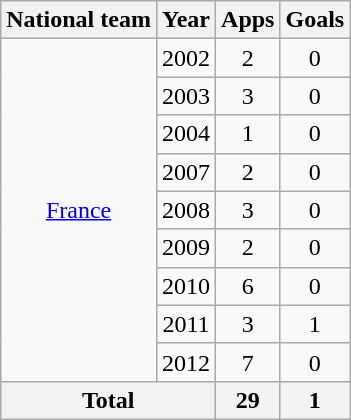<table class="wikitable" style="text-align: center;">
<tr>
<th>National team</th>
<th>Year</th>
<th>Apps</th>
<th>Goals</th>
</tr>
<tr>
<td rowspan="9"><a href='#'>France</a></td>
<td>2002</td>
<td>2</td>
<td>0</td>
</tr>
<tr>
<td>2003</td>
<td>3</td>
<td>0</td>
</tr>
<tr>
<td>2004</td>
<td>1</td>
<td>0</td>
</tr>
<tr>
<td>2007</td>
<td>2</td>
<td>0</td>
</tr>
<tr>
<td>2008</td>
<td>3</td>
<td>0</td>
</tr>
<tr>
<td>2009</td>
<td>2</td>
<td>0</td>
</tr>
<tr>
<td>2010</td>
<td>6</td>
<td>0</td>
</tr>
<tr>
<td>2011</td>
<td>3</td>
<td>1</td>
</tr>
<tr>
<td>2012</td>
<td>7</td>
<td>0</td>
</tr>
<tr>
<th colspan=2>Total</th>
<th>29</th>
<th>1</th>
</tr>
</table>
